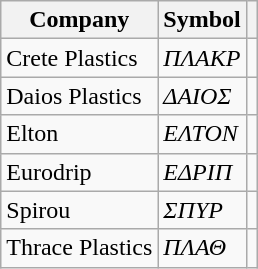<table class="wikitable">
<tr>
<th>Company</th>
<th>Symbol</th>
<th></th>
</tr>
<tr>
<td>Crete Plastics</td>
<td><em>ΠΛΑΚΡ</em></td>
<td></td>
</tr>
<tr>
<td>Daios Plastics</td>
<td><em>ΔΑΙΟΣ</em></td>
<td></td>
</tr>
<tr>
<td>Elton</td>
<td><em>ΕΛΤΟΝ</em></td>
<td></td>
</tr>
<tr>
<td>Eurodrip</td>
<td><em>ΕΔΡΙΠ</em></td>
</tr>
<tr>
<td>Spirou</td>
<td><em>ΣΠΥΡ</em></td>
<td></td>
</tr>
<tr>
<td>Thrace Plastics</td>
<td><em>ΠΛΑΘ</em></td>
<td></td>
</tr>
</table>
